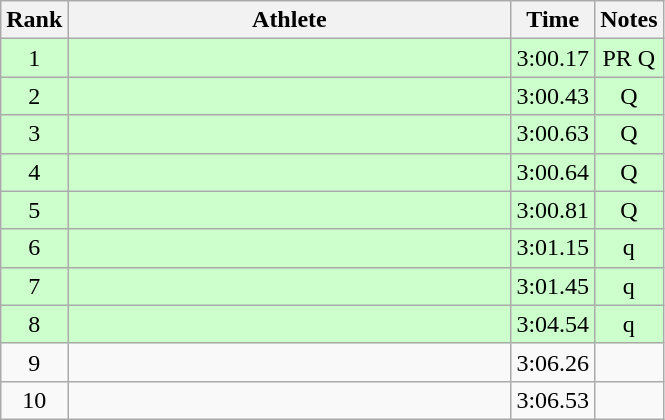<table class="wikitable" style="text-align:center">
<tr>
<th>Rank</th>
<th Style="width:18em">Athlete</th>
<th>Time</th>
<th>Notes</th>
</tr>
<tr style="background:#cfc">
<td>1</td>
<td style="text-align:left"></td>
<td>3:00.17</td>
<td>PR Q</td>
</tr>
<tr style="background:#cfc">
<td>2</td>
<td style="text-align:left"></td>
<td>3:00.43</td>
<td>Q</td>
</tr>
<tr style="background:#cfc">
<td>3</td>
<td style="text-align:left"></td>
<td>3:00.63</td>
<td>Q</td>
</tr>
<tr style="background:#cfc">
<td>4</td>
<td style="text-align:left"></td>
<td>3:00.64</td>
<td>Q</td>
</tr>
<tr style="background:#cfc">
<td>5</td>
<td style="text-align:left"></td>
<td>3:00.81</td>
<td>Q</td>
</tr>
<tr style="background:#cfc">
<td>6</td>
<td style="text-align:left"></td>
<td>3:01.15</td>
<td>q</td>
</tr>
<tr style="background:#cfc">
<td>7</td>
<td style="text-align:left"></td>
<td>3:01.45</td>
<td>q</td>
</tr>
<tr style="background:#cfc">
<td>8</td>
<td style="text-align:left"></td>
<td>3:04.54</td>
<td>q</td>
</tr>
<tr>
<td>9</td>
<td style="text-align:left"></td>
<td>3:06.26</td>
<td></td>
</tr>
<tr>
<td>10</td>
<td style="text-align:left"></td>
<td>3:06.53</td>
<td></td>
</tr>
</table>
